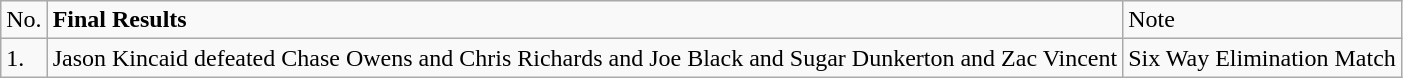<table class="wikitable">
<tr>
<td>No.</td>
<td><strong>Final Results</strong></td>
<td>Note</td>
</tr>
<tr>
<td>1.</td>
<td>Jason Kincaid defeated Chase Owens and Chris Richards and Joe Black and Sugar Dunkerton and Zac Vincent</td>
<td>Six Way Elimination Match</td>
</tr>
</table>
